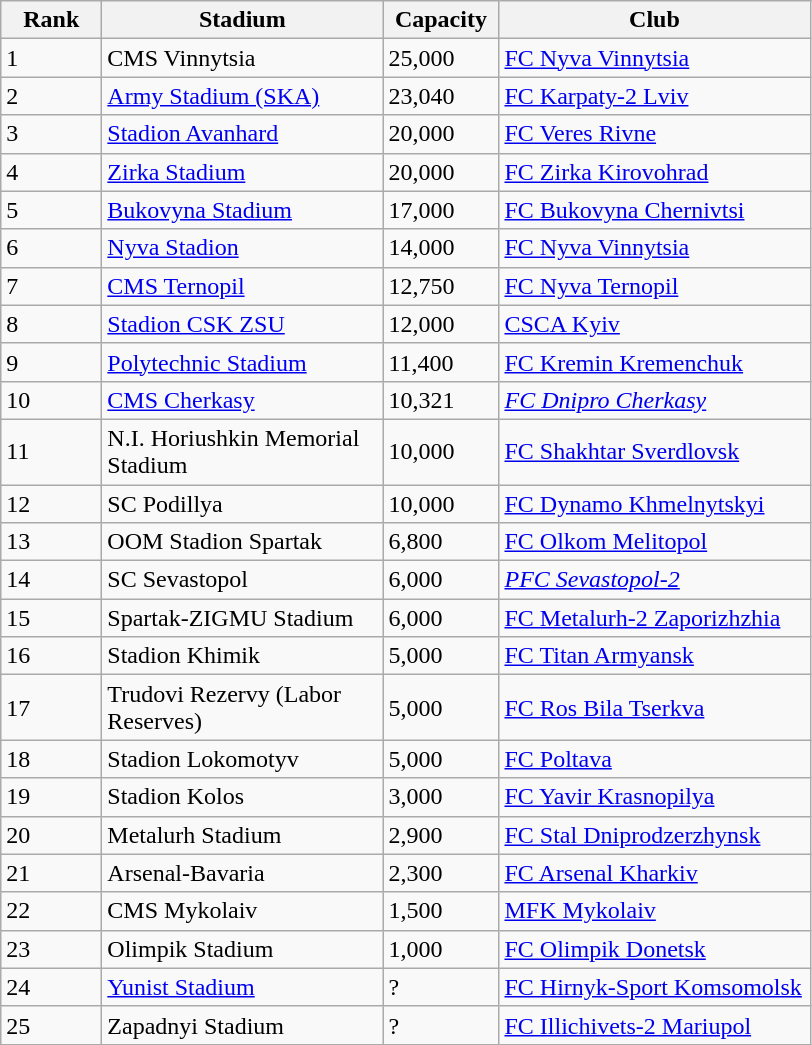<table class="wikitable sortable">
<tr>
<th width=60>Rank</th>
<th width=180>Stadium</th>
<th width=70>Capacity</th>
<th width=200>Club</th>
</tr>
<tr>
<td>1</td>
<td>CMS Vinnytsia</td>
<td>25,000</td>
<td><a href='#'>FC Nyva Vinnytsia</a></td>
</tr>
<tr>
<td>2</td>
<td><a href='#'>Army Stadium (SKA)</a></td>
<td>23,040</td>
<td><a href='#'>FC Karpaty-2 Lviv</a></td>
</tr>
<tr>
<td>3</td>
<td><a href='#'>Stadion Avanhard</a></td>
<td>20,000</td>
<td><a href='#'>FC Veres Rivne</a></td>
</tr>
<tr>
<td>4</td>
<td><a href='#'>Zirka Stadium</a></td>
<td>20,000</td>
<td><a href='#'>FC Zirka Kirovohrad</a></td>
</tr>
<tr>
<td>5</td>
<td><a href='#'>Bukovyna Stadium</a></td>
<td>17,000</td>
<td><a href='#'>FC Bukovyna Chernivtsi</a></td>
</tr>
<tr>
<td>6</td>
<td><a href='#'>Nyva Stadion</a></td>
<td>14,000</td>
<td><a href='#'>FC Nyva Vinnytsia</a></td>
</tr>
<tr>
<td>7</td>
<td><a href='#'>CMS Ternopil</a></td>
<td>12,750</td>
<td><a href='#'>FC Nyva Ternopil</a></td>
</tr>
<tr>
<td>8</td>
<td><a href='#'>Stadion CSK ZSU</a></td>
<td>12,000</td>
<td><a href='#'>CSCA Kyiv</a></td>
</tr>
<tr>
<td>9</td>
<td><a href='#'>Polytechnic Stadium</a></td>
<td>11,400</td>
<td><a href='#'>FC Kremin Kremenchuk</a></td>
</tr>
<tr>
<td>10</td>
<td><a href='#'>CMS Cherkasy</a></td>
<td>10,321</td>
<td><em><a href='#'>FC Dnipro Cherkasy</a></em></td>
</tr>
<tr>
<td>11</td>
<td>N.I. Horiushkin Memorial Stadium</td>
<td>10,000</td>
<td><a href='#'>FC Shakhtar Sverdlovsk</a></td>
</tr>
<tr>
<td>12</td>
<td>SC Podillya</td>
<td>10,000</td>
<td><a href='#'>FC Dynamo Khmelnytskyi</a></td>
</tr>
<tr>
<td>13</td>
<td>OOM Stadion Spartak</td>
<td>6,800</td>
<td><a href='#'>FC Olkom Melitopol</a></td>
</tr>
<tr>
<td>14</td>
<td>SC Sevastopol</td>
<td>6,000</td>
<td><em><a href='#'>PFC Sevastopol-2</a></em></td>
</tr>
<tr>
<td>15</td>
<td>Spartak-ZIGMU Stadium</td>
<td>6,000</td>
<td><a href='#'>FC Metalurh-2 Zaporizhzhia</a></td>
</tr>
<tr>
<td>16</td>
<td>Stadion Khimik</td>
<td>5,000</td>
<td><a href='#'>FC Titan Armyansk</a></td>
</tr>
<tr>
<td>17</td>
<td>Trudovi Rezervy (Labor Reserves)</td>
<td>5,000</td>
<td><a href='#'>FC Ros Bila Tserkva</a></td>
</tr>
<tr>
<td>18</td>
<td>Stadion Lokomotyv</td>
<td>5,000</td>
<td><a href='#'>FC Poltava</a></td>
</tr>
<tr>
<td>19</td>
<td>Stadion Kolos</td>
<td>3,000</td>
<td><a href='#'>FC Yavir Krasnopilya</a></td>
</tr>
<tr>
<td>20</td>
<td>Metalurh Stadium</td>
<td>2,900</td>
<td><a href='#'>FC Stal Dniprodzerzhynsk</a></td>
</tr>
<tr>
<td>21</td>
<td>Arsenal-Bavaria</td>
<td>2,300</td>
<td><a href='#'>FC Arsenal Kharkiv</a></td>
</tr>
<tr>
<td>22</td>
<td>CMS Mykolaiv</td>
<td>1,500</td>
<td><a href='#'>MFK Mykolaiv</a></td>
</tr>
<tr>
<td>23</td>
<td>Olimpik Stadium</td>
<td>1,000</td>
<td><a href='#'>FC Olimpik Donetsk</a></td>
</tr>
<tr>
<td>24</td>
<td><a href='#'>Yunist Stadium</a></td>
<td>?</td>
<td><a href='#'>FC Hirnyk-Sport Komsomolsk</a></td>
</tr>
<tr>
<td>25</td>
<td>Zapadnyi Stadium</td>
<td>?</td>
<td><a href='#'>FC Illichivets-2 Mariupol</a></td>
</tr>
</table>
